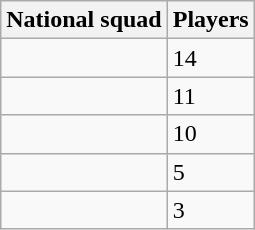<table class="wikitable sortable">
<tr>
<th>National squad</th>
<th>Players</th>
</tr>
<tr>
<td></td>
<td>14</td>
</tr>
<tr>
<td></td>
<td>11</td>
</tr>
<tr>
<td></td>
<td>10</td>
</tr>
<tr>
<td></td>
<td>5</td>
</tr>
<tr>
<td></td>
<td>3</td>
</tr>
</table>
